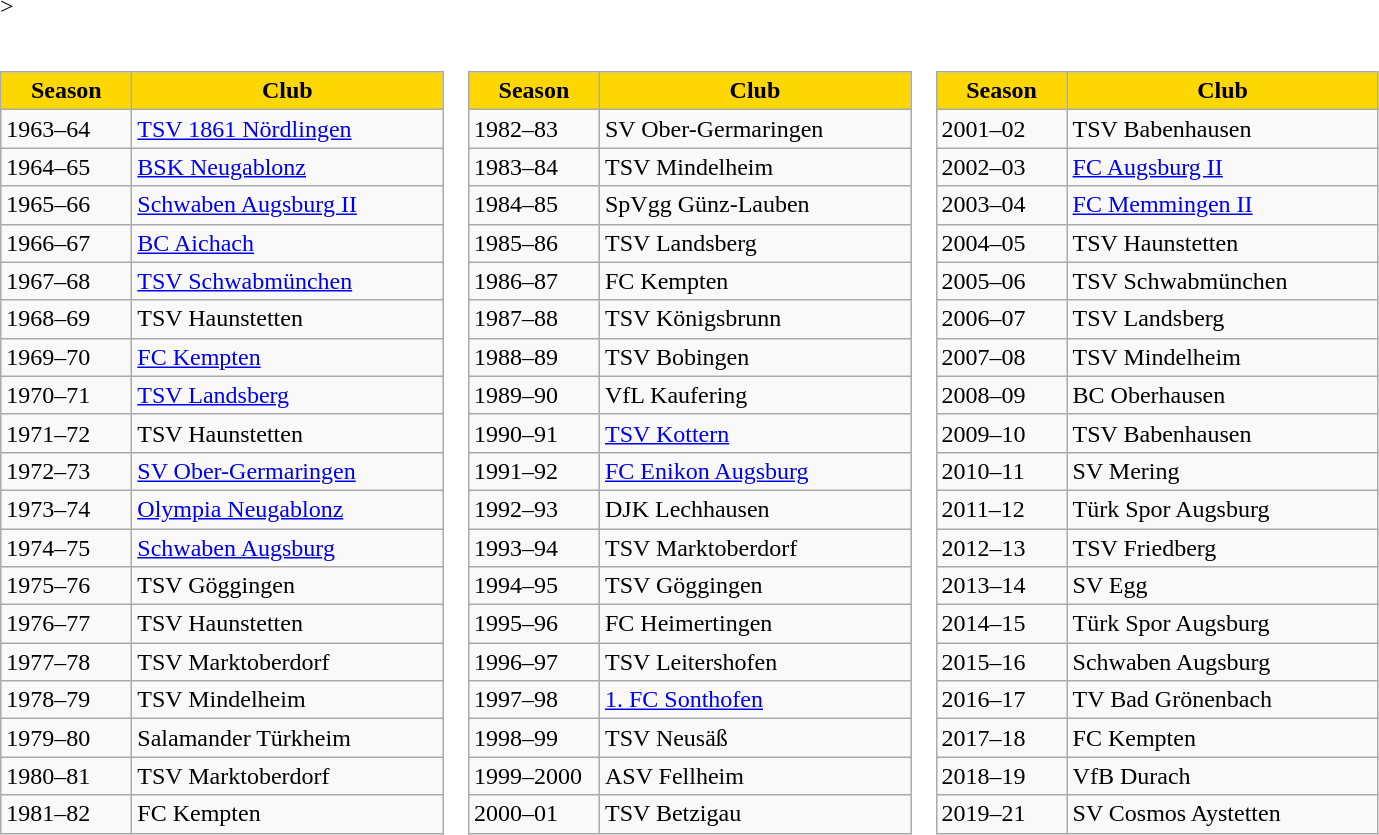<table border=0 cellpadding=0 cellspacing=0>>
<tr>
<td><br><table class="wikitable">
<tr align="center" bgcolor="#FFD700">
<td width="80"><strong>Season</strong></td>
<td width="200"><strong>Club</strong></td>
</tr>
<tr>
<td>1963–64</td>
<td><a href='#'>TSV 1861 Nördlingen</a></td>
</tr>
<tr>
<td>1964–65</td>
<td><a href='#'>BSK Neugablonz</a></td>
</tr>
<tr>
<td>1965–66</td>
<td><a href='#'>Schwaben Augsburg II</a></td>
</tr>
<tr>
<td>1966–67</td>
<td><a href='#'>BC Aichach</a></td>
</tr>
<tr>
<td>1967–68</td>
<td><a href='#'>TSV Schwabmünchen</a></td>
</tr>
<tr>
<td>1968–69</td>
<td>TSV Haunstetten</td>
</tr>
<tr>
<td>1969–70</td>
<td><a href='#'>FC Kempten</a></td>
</tr>
<tr>
<td>1970–71</td>
<td><a href='#'>TSV Landsberg</a></td>
</tr>
<tr>
<td>1971–72</td>
<td>TSV Haunstetten</td>
</tr>
<tr>
<td>1972–73</td>
<td><a href='#'>SV Ober-Germaringen</a></td>
</tr>
<tr>
<td>1973–74</td>
<td><a href='#'>Olympia Neugablonz</a></td>
</tr>
<tr>
<td>1974–75</td>
<td><a href='#'>Schwaben Augsburg</a></td>
</tr>
<tr>
<td>1975–76</td>
<td>TSV Göggingen</td>
</tr>
<tr>
<td>1976–77</td>
<td>TSV Haunstetten</td>
</tr>
<tr>
<td>1977–78</td>
<td>TSV Marktoberdorf</td>
</tr>
<tr>
<td>1978–79</td>
<td>TSV Mindelheim</td>
</tr>
<tr>
<td>1979–80</td>
<td>Salamander Türkheim</td>
</tr>
<tr>
<td>1980–81</td>
<td>TSV Marktoberdorf</td>
</tr>
<tr>
<td>1981–82</td>
<td>FC Kempten</td>
</tr>
</table>
</td>
<td><br><table class="wikitable">
<tr align="center" bgcolor="#FFD700">
<td width="80"><strong>Season</strong></td>
<td width="200"><strong>Club</strong></td>
</tr>
<tr>
<td>1982–83</td>
<td>SV Ober-Germaringen</td>
</tr>
<tr>
<td>1983–84</td>
<td>TSV Mindelheim</td>
</tr>
<tr>
<td>1984–85</td>
<td>SpVgg Günz-Lauben</td>
</tr>
<tr>
<td>1985–86</td>
<td>TSV Landsberg</td>
</tr>
<tr>
<td>1986–87</td>
<td>FC Kempten</td>
</tr>
<tr>
<td>1987–88</td>
<td>TSV Königsbrunn</td>
</tr>
<tr>
<td>1988–89</td>
<td>TSV Bobingen</td>
</tr>
<tr>
<td>1989–90</td>
<td>VfL Kaufering</td>
</tr>
<tr>
<td>1990–91</td>
<td><a href='#'>TSV Kottern</a></td>
</tr>
<tr>
<td>1991–92</td>
<td><a href='#'>FC Enikon Augsburg</a></td>
</tr>
<tr>
<td>1992–93</td>
<td>DJK Lechhausen</td>
</tr>
<tr>
<td>1993–94</td>
<td>TSV Marktoberdorf</td>
</tr>
<tr>
<td>1994–95</td>
<td>TSV Göggingen</td>
</tr>
<tr>
<td>1995–96</td>
<td>FC Heimertingen</td>
</tr>
<tr>
<td>1996–97</td>
<td>TSV Leitershofen</td>
</tr>
<tr>
<td>1997–98</td>
<td><a href='#'>1. FC Sonthofen</a></td>
</tr>
<tr>
<td>1998–99</td>
<td>TSV Neusäß</td>
</tr>
<tr>
<td>1999–2000</td>
<td>ASV Fellheim</td>
</tr>
<tr>
<td>2000–01</td>
<td>TSV Betzigau</td>
</tr>
</table>
</td>
<td><br><table class="wikitable">
<tr align="center" bgcolor="#FFD700">
<td width="80"><strong>Season</strong></td>
<td width="200"><strong>Club</strong></td>
</tr>
<tr>
<td>2001–02</td>
<td>TSV Babenhausen</td>
</tr>
<tr>
<td>2002–03</td>
<td><a href='#'>FC Augsburg II</a></td>
</tr>
<tr>
<td>2003–04</td>
<td><a href='#'>FC Memmingen II</a></td>
</tr>
<tr>
<td>2004–05</td>
<td>TSV Haunstetten</td>
</tr>
<tr>
<td>2005–06</td>
<td>TSV Schwabmünchen</td>
</tr>
<tr>
<td>2006–07</td>
<td>TSV Landsberg</td>
</tr>
<tr>
<td>2007–08</td>
<td>TSV Mindelheim</td>
</tr>
<tr>
<td>2008–09</td>
<td>BC Oberhausen</td>
</tr>
<tr>
<td>2009–10</td>
<td>TSV Babenhausen</td>
</tr>
<tr>
<td>2010–11</td>
<td>SV Mering</td>
</tr>
<tr>
<td>2011–12</td>
<td>Türk Spor Augsburg</td>
</tr>
<tr>
<td>2012–13</td>
<td>TSV Friedberg</td>
</tr>
<tr>
<td>2013–14</td>
<td>SV Egg</td>
</tr>
<tr>
<td>2014–15</td>
<td>Türk Spor Augsburg</td>
</tr>
<tr>
<td>2015–16</td>
<td>Schwaben Augsburg</td>
</tr>
<tr>
<td>2016–17</td>
<td>TV Bad Grönenbach</td>
</tr>
<tr>
<td>2017–18</td>
<td>FC Kempten</td>
</tr>
<tr>
<td>2018–19</td>
<td>VfB Durach</td>
</tr>
<tr>
<td>2019–21</td>
<td>SV Cosmos Aystetten</td>
</tr>
</table>
</td>
</tr>
</table>
